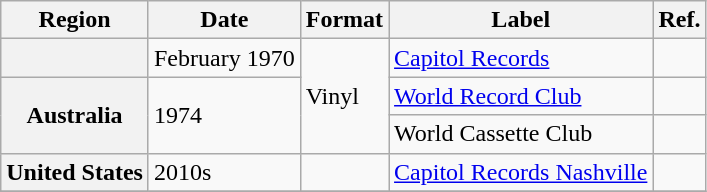<table class="wikitable plainrowheaders">
<tr>
<th scope="col">Region</th>
<th scope="col">Date</th>
<th scope="col">Format</th>
<th scope="col">Label</th>
<th scope="col">Ref.</th>
</tr>
<tr>
<th scope="row"></th>
<td>February 1970</td>
<td rowspan="3">Vinyl</td>
<td><a href='#'>Capitol Records</a></td>
<td></td>
</tr>
<tr>
<th scope="row" rowspan="2">Australia</th>
<td rowspan="2">1974</td>
<td><a href='#'>World Record Club</a></td>
<td></td>
</tr>
<tr>
<td>World Cassette Club</td>
<td></td>
</tr>
<tr>
<th scope="row">United States</th>
<td>2010s</td>
<td></td>
<td><a href='#'>Capitol Records Nashville</a></td>
<td></td>
</tr>
<tr>
</tr>
</table>
